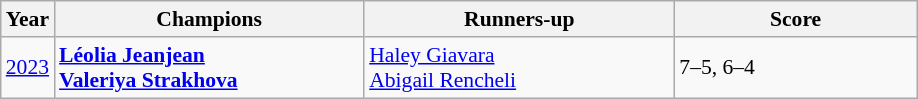<table class="wikitable" style="font-size:90%">
<tr>
<th>Year</th>
<th width="200">Champions</th>
<th width="200">Runners-up</th>
<th width="155">Score</th>
</tr>
<tr>
<td><a href='#'>2023</a></td>
<td> <strong><a href='#'>Léolia Jeanjean</a></strong> <br>  <strong><a href='#'>Valeriya Strakhova</a></strong></td>
<td> <a href='#'>Haley Giavara</a> <br>  <a href='#'>Abigail Rencheli</a></td>
<td>7–5, 6–4</td>
</tr>
</table>
